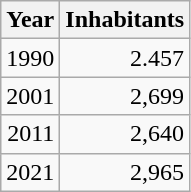<table cellspacing="0" cellpadding="0">
<tr>
<td valign="top"><br><table class="wikitable sortable zebra hintergrundfarbe5">
<tr>
<th>Year</th>
<th>Inhabitants</th>
</tr>
<tr align="right">
<td>1990</td>
<td>2.457</td>
</tr>
<tr align="right">
<td>2001</td>
<td>2,699</td>
</tr>
<tr align="right">
<td>2011</td>
<td>2,640</td>
</tr>
<tr align="right">
<td>2021</td>
<td>2,965</td>
</tr>
</table>
</td>
</tr>
</table>
